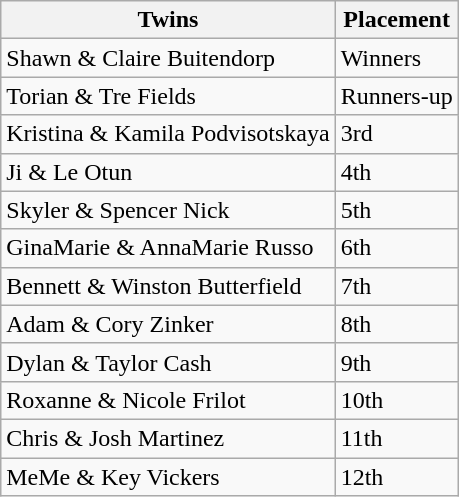<table class="wikitable Sortable">
<tr>
<th colspan="1" rowspan="1">Twins</th>
<th colspan=1>Placement</th>
</tr>
<tr>
<td>Shawn & Claire Buitendorp</td>
<td>Winners</td>
</tr>
<tr>
<td>Torian & Tre Fields</td>
<td>Runners-up</td>
</tr>
<tr>
<td>Kristina & Kamila Podvisotskaya</td>
<td>3rd</td>
</tr>
<tr>
<td>Ji & Le Otun</td>
<td>4th</td>
</tr>
<tr>
<td>Skyler & Spencer Nick</td>
<td>5th</td>
</tr>
<tr>
<td>GinaMarie & AnnaMarie Russo</td>
<td>6th</td>
</tr>
<tr>
<td>Bennett & Winston Butterfield</td>
<td>7th</td>
</tr>
<tr>
<td>Adam & Cory Zinker</td>
<td>8th</td>
</tr>
<tr>
<td>Dylan & Taylor Cash</td>
<td>9th</td>
</tr>
<tr>
<td>Roxanne & Nicole Frilot</td>
<td>10th</td>
</tr>
<tr>
<td>Chris & Josh Martinez</td>
<td>11th</td>
</tr>
<tr>
<td>MeMe & Key Vickers</td>
<td>12th</td>
</tr>
</table>
